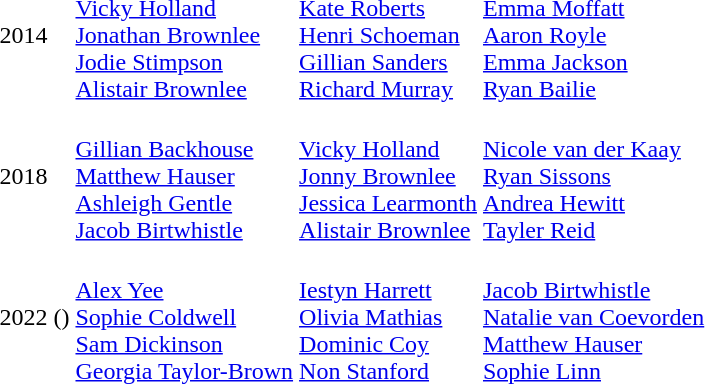<table>
<tr>
<td>2014 </td>
<td><br><a href='#'>Vicky Holland</a><br><a href='#'>Jonathan Brownlee</a><br><a href='#'>Jodie Stimpson</a><br><a href='#'>Alistair Brownlee</a></td>
<td><br><a href='#'>Kate Roberts</a><br><a href='#'>Henri Schoeman</a><br><a href='#'>Gillian Sanders</a><br><a href='#'>Richard Murray</a></td>
<td><br><a href='#'>Emma Moffatt</a><br><a href='#'>Aaron Royle</a><br><a href='#'>Emma Jackson</a><br><a href='#'>Ryan Bailie</a></td>
</tr>
<tr>
<td>2018 </td>
<td><br><a href='#'>Gillian Backhouse</a><br><a href='#'>Matthew Hauser</a><br><a href='#'>Ashleigh Gentle</a><br><a href='#'>Jacob Birtwhistle</a></td>
<td><br><a href='#'>Vicky Holland</a><br><a href='#'>Jonny Brownlee</a><br><a href='#'>Jessica Learmonth</a><br><a href='#'>Alistair Brownlee</a></td>
<td><br><a href='#'>Nicole van der Kaay</a><br><a href='#'>Ryan Sissons</a><br><a href='#'>Andrea Hewitt</a><br><a href='#'>Tayler Reid</a></td>
</tr>
<tr>
<td>2022 ()</td>
<td><br><a href='#'>Alex Yee</a><br><a href='#'>Sophie Coldwell</a><br><a href='#'>Sam Dickinson</a> <br><a href='#'>Georgia Taylor-Brown</a></td>
<td><br><a href='#'>Iestyn Harrett</a><br><a href='#'>Olivia Mathias</a><br><a href='#'>Dominic Coy</a><br><a href='#'>Non Stanford</a></td>
<td><br><a href='#'>Jacob Birtwhistle</a><br><a href='#'>Natalie van Coevorden</a><br><a href='#'>Matthew Hauser</a><br><a href='#'>Sophie Linn</a></td>
</tr>
</table>
